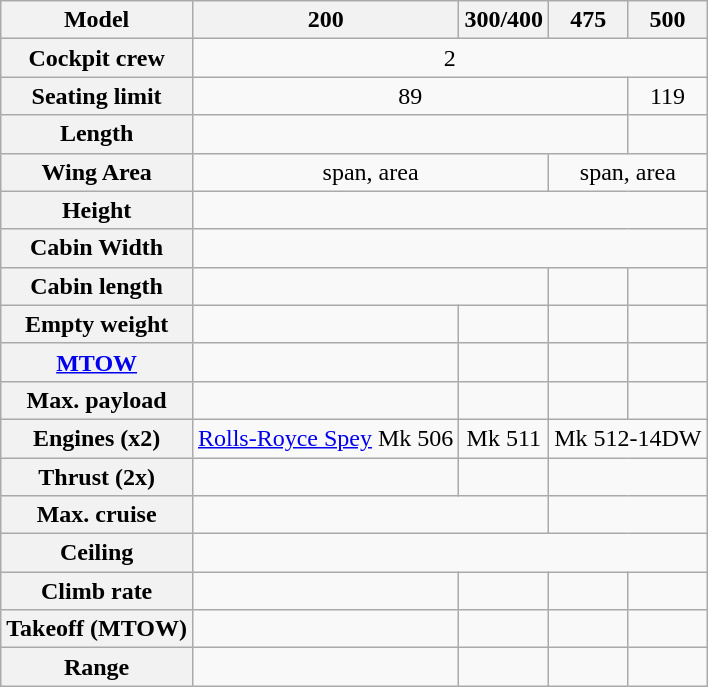<table style="text-align: center" class="wikitable">
<tr>
<th>Model</th>
<th>200</th>
<th>300/400</th>
<th>475</th>
<th>500</th>
</tr>
<tr>
<th>Cockpit crew</th>
<td colspan=4>2</td>
</tr>
<tr>
<th>Seating limit</th>
<td colspan=3>89</td>
<td>119</td>
</tr>
<tr>
<th>Length</th>
<td colspan=3></td>
<td colspan=1></td>
</tr>
<tr>
<th>Wing Area</th>
<td colspan=2> span,  area</td>
<td colspan=2> span,  area</td>
</tr>
<tr>
<th>Height</th>
<td colspan=4></td>
</tr>
<tr>
<th>Cabin Width</th>
<td colspan=4></td>
</tr>
<tr>
<th>Cabin length</th>
<td colspan=2></td>
<td></td>
<td></td>
</tr>
<tr>
<th>Empty weight</th>
<td></td>
<td></td>
<td></td>
<td></td>
</tr>
<tr>
<th><a href='#'>MTOW</a></th>
<td></td>
<td></td>
<td></td>
<td></td>
</tr>
<tr>
<th>Max. payload</th>
<td></td>
<td></td>
<td></td>
<td></td>
</tr>
<tr>
<th>Engines (x2)</th>
<td><a href='#'>Rolls-Royce Spey</a> Mk 506</td>
<td>Mk 511</td>
<td colspan=2>Mk 512-14DW</td>
</tr>
<tr>
<th>Thrust (2x)</th>
<td></td>
<td></td>
<td colspan=2></td>
</tr>
<tr>
<th>Max. cruise</th>
<td colspan=2></td>
<td colspan=2></td>
</tr>
<tr>
<th>Ceiling</th>
<td colspan=4></td>
</tr>
<tr>
<th>Climb rate</th>
<td></td>
<td></td>
<td></td>
<td></td>
</tr>
<tr>
<th>Takeoff (MTOW)</th>
<td></td>
<td></td>
<td></td>
<td></td>
</tr>
<tr>
<th>Range</th>
<td></td>
<td></td>
<td></td>
<td></td>
</tr>
</table>
